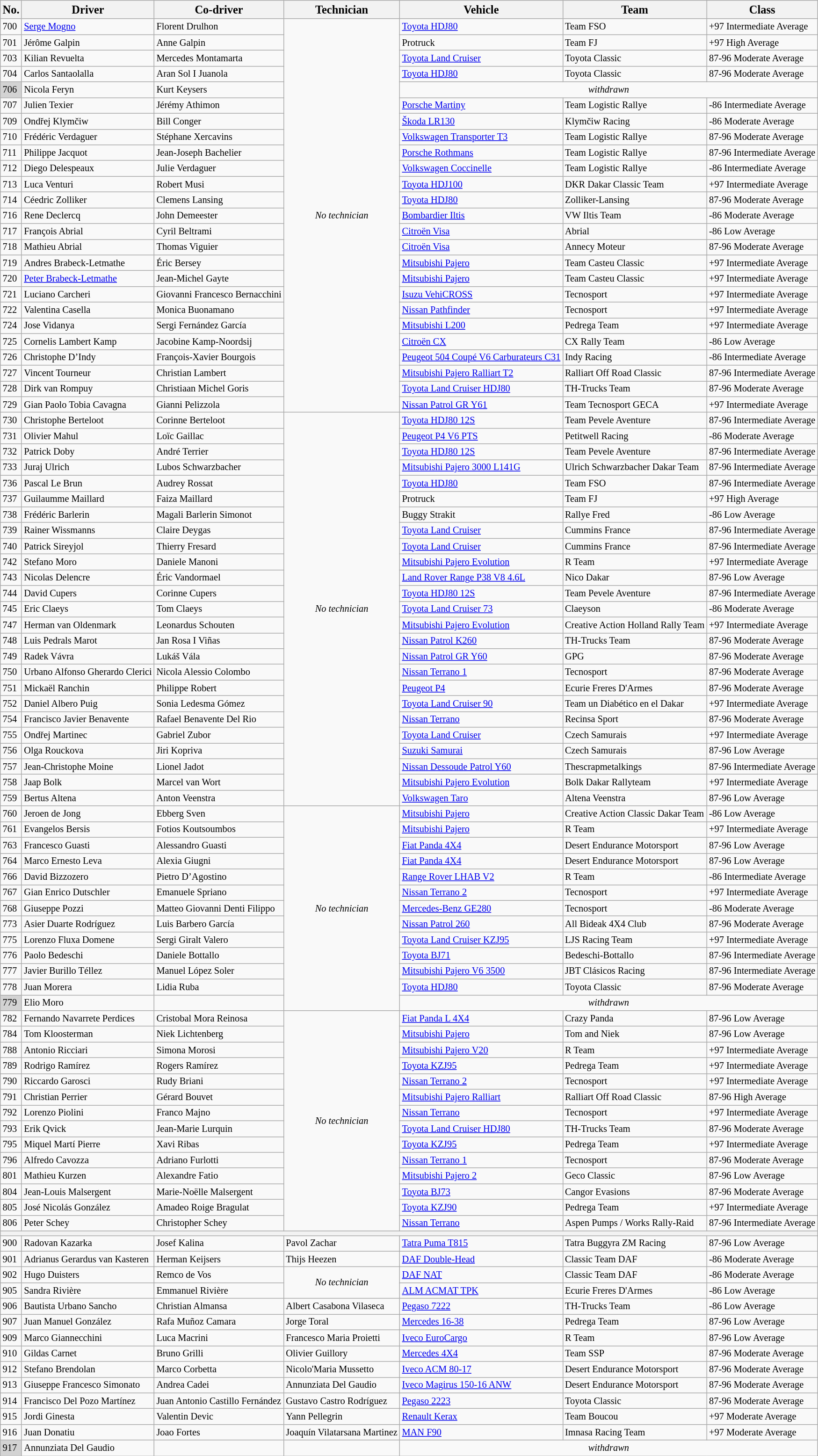<table class="wikitable sortable" style="font-size:85%;">
<tr>
<th><big>No.</big></th>
<th><big>Driver</big></th>
<th><big>Co-driver</big></th>
<th><big>Technician</big></th>
<th><big>Vehicle</big></th>
<th><big>Team</big></th>
<th><big>Class</big></th>
</tr>
<tr>
<td>700</td>
<td> <a href='#'>Serge Mogno</a></td>
<td> Florent Drulhon</td>
<td rowspan="25" style="text-align:center;"><em>No technician</em></td>
<td><a href='#'>Toyota HDJ80</a></td>
<td>Team FSO</td>
<td>+97 Intermediate Average</td>
</tr>
<tr>
<td>701</td>
<td> Jérôme Galpin</td>
<td> Anne Galpin</td>
<td>Protruck</td>
<td>Team FJ</td>
<td>+97 High Average</td>
</tr>
<tr>
<td>703</td>
<td> Kilian Revuelta</td>
<td> Mercedes Montamarta</td>
<td><a href='#'>Toyota Land Cruiser</a></td>
<td>Toyota Classic</td>
<td>87-96 Moderate Average</td>
</tr>
<tr>
<td>704</td>
<td> Carlos Santaolalla</td>
<td> Aran Sol I Juanola</td>
<td><a href='#'>Toyota HDJ80</a></td>
<td>Toyota Classic</td>
<td>87-96 Moderate Average</td>
</tr>
<tr>
<td style="background:lightgray;">706</td>
<td> Nicola Feryn</td>
<td> Kurt Keysers</td>
<td colspan=3 align=center><em>withdrawn</em></td>
</tr>
<tr>
<td>707</td>
<td> Julien Texier</td>
<td> Jérémy Athimon</td>
<td><a href='#'>Porsche Martiny</a></td>
<td>Team Logistic Rallye</td>
<td>-86 Intermediate Average</td>
</tr>
<tr>
<td>709</td>
<td> Ondřej Klymčiw</td>
<td> Bill Conger</td>
<td><a href='#'>Škoda LR130</a></td>
<td>Klymčiw Racing</td>
<td>-86 Moderate Average</td>
</tr>
<tr>
<td>710</td>
<td> Frédéric Verdaguer</td>
<td> Stéphane Xercavins</td>
<td><a href='#'>Volkswagen Transporter T3</a></td>
<td>Team Logistic Rallye</td>
<td>87-96 Moderate Average</td>
</tr>
<tr>
<td>711</td>
<td> Philippe Jacquot</td>
<td> Jean-Joseph Bachelier</td>
<td><a href='#'>Porsche Rothmans</a></td>
<td>Team Logistic Rallye</td>
<td>87-96 Intermediate Average</td>
</tr>
<tr>
<td>712</td>
<td> Diego Delespeaux</td>
<td> Julie Verdaguer</td>
<td><a href='#'>Volkswagen Coccinelle</a></td>
<td>Team Logistic Rallye</td>
<td>-86 Intermediate Average</td>
</tr>
<tr>
<td>713</td>
<td> Luca Venturi</td>
<td> Robert Musi</td>
<td><a href='#'>Toyota HDJ100</a></td>
<td>DKR Dakar Classic Team</td>
<td>+97 Intermediate Average</td>
</tr>
<tr>
<td>714</td>
<td> Céedric Zolliker</td>
<td> Clemens Lansing</td>
<td><a href='#'>Toyota HDJ80</a></td>
<td>Zolliker-Lansing</td>
<td>87-96 Moderate Average</td>
</tr>
<tr>
<td>716</td>
<td> Rene Declercq</td>
<td> John Demeester</td>
<td><a href='#'>Bombardier Iltis</a></td>
<td>VW Iltis Team</td>
<td>-86 Moderate Average</td>
</tr>
<tr>
<td>717</td>
<td> François Abrial</td>
<td> Cyril Beltrami</td>
<td><a href='#'>Citroën Visa</a></td>
<td>Abrial</td>
<td>-86 Low Average</td>
</tr>
<tr>
<td>718</td>
<td> Mathieu Abrial</td>
<td> Thomas Viguier</td>
<td><a href='#'>Citroën Visa</a></td>
<td>Annecy Moteur</td>
<td>87-96 Moderate Average</td>
</tr>
<tr>
<td>719</td>
<td> Andres Brabeck-Letmathe</td>
<td> Éric Bersey</td>
<td><a href='#'>Mitsubishi Pajero</a></td>
<td>Team Casteu Classic</td>
<td>+97 Intermediate Average</td>
</tr>
<tr>
<td>720</td>
<td> <a href='#'>Peter Brabeck-Letmathe</a></td>
<td> Jean-Michel Gayte</td>
<td><a href='#'>Mitsubishi Pajero</a></td>
<td>Team Casteu Classic</td>
<td>+97 Intermediate Average</td>
</tr>
<tr>
<td>721</td>
<td> Luciano Carcheri</td>
<td> Giovanni Francesco Bernacchini</td>
<td><a href='#'>Isuzu VehiCROSS</a></td>
<td>Tecnosport</td>
<td>+97 Intermediate Average</td>
</tr>
<tr>
<td>722</td>
<td> Valentina Casella</td>
<td> Monica Buonamano</td>
<td><a href='#'>Nissan Pathfinder</a></td>
<td>Tecnosport</td>
<td>+97 Intermediate Average</td>
</tr>
<tr>
<td>724</td>
<td> Jose Vidanya</td>
<td> Sergi Fernández García</td>
<td><a href='#'>Mitsubishi L200</a></td>
<td>Pedrega Team</td>
<td>+97 Intermediate Average</td>
</tr>
<tr>
<td>725</td>
<td> Cornelis Lambert Kamp</td>
<td> Jacobine Kamp-Noordsij</td>
<td><a href='#'>Citroën CX</a></td>
<td>CX Rally Team</td>
<td>-86 Low Average</td>
</tr>
<tr>
<td>726</td>
<td> Christophe D’Indy</td>
<td> François-Xavier Bourgois</td>
<td><a href='#'>Peugeot 504 Coupé V6 Carburateurs C31</a></td>
<td>Indy Racing</td>
<td>-86 Intermediate Average</td>
</tr>
<tr>
<td>727</td>
<td> Vincent Tourneur</td>
<td> Christian Lambert</td>
<td><a href='#'>Mitsubishi Pajero Ralliart T2</a></td>
<td>Ralliart Off Road Classic</td>
<td>87-96 Intermediate Average</td>
</tr>
<tr>
<td>728</td>
<td> Dirk van Rompuy</td>
<td> Christiaan Michel Goris</td>
<td><a href='#'>Toyota Land Cruiser HDJ80</a></td>
<td>TH-Trucks Team</td>
<td>87-96 Moderate Average</td>
</tr>
<tr>
<td>729</td>
<td> Gian Paolo Tobia Cavagna</td>
<td> Gianni Pelizzola</td>
<td><a href='#'>Nissan Patrol GR Y61</a></td>
<td>Team Tecnosport GECA</td>
<td>+97 Intermediate Average</td>
</tr>
<tr>
<td>730</td>
<td> Christophe Berteloot</td>
<td> Corinne Berteloot</td>
<td rowspan="25" style="text-align:center;"><em>No technician</em></td>
<td><a href='#'>Toyota HDJ80 12S</a></td>
<td>Team Pevele Aventure</td>
<td>87-96 Intermediate Average</td>
</tr>
<tr>
<td>731</td>
<td> Olivier Mahul</td>
<td> Loïc Gaillac</td>
<td><a href='#'>Peugeot P4 V6 PTS</a></td>
<td>Petitwell Racing</td>
<td>-86 Moderate Average</td>
</tr>
<tr>
<td>732</td>
<td> Patrick Doby</td>
<td> André Terrier</td>
<td><a href='#'>Toyota HDJ80 12S</a></td>
<td>Team Pevele Aventure</td>
<td>87-96 Intermediate Average</td>
</tr>
<tr>
<td>733</td>
<td> Juraj Ulrich</td>
<td> Lubos Schwarzbacher</td>
<td><a href='#'>Mitsubishi Pajero 3000 L141G</a></td>
<td>Ulrich Schwarzbacher Dakar Team</td>
<td>87-96 Intermediate Average</td>
</tr>
<tr>
<td>736</td>
<td> Pascal Le Brun</td>
<td> Audrey Rossat</td>
<td><a href='#'>Toyota HDJ80</a></td>
<td>Team FSO</td>
<td>87-96 Intermediate Average</td>
</tr>
<tr>
<td>737</td>
<td> Guilaumme Maillard</td>
<td> Faiza Maillard</td>
<td>Protruck</td>
<td>Team FJ</td>
<td>+97 High Average</td>
</tr>
<tr>
<td>738</td>
<td> Frédéric Barlerin</td>
<td> Magali Barlerin Simonot</td>
<td>Buggy Strakit</td>
<td>Rallye Fred</td>
<td>-86 Low Average</td>
</tr>
<tr>
<td>739</td>
<td> Rainer Wissmanns</td>
<td> Claire Deygas</td>
<td><a href='#'>Toyota Land Cruiser</a></td>
<td>Cummins France</td>
<td>87-96 Intermediate Average</td>
</tr>
<tr>
<td>740</td>
<td> Patrick Sireyjol</td>
<td> Thierry Fresard</td>
<td><a href='#'>Toyota Land Cruiser</a></td>
<td>Cummins France</td>
<td>87-96 Intermediate Average</td>
</tr>
<tr>
<td>742</td>
<td> Stefano Moro</td>
<td> Daniele Manoni</td>
<td><a href='#'>Mitsubishi Pajero Evolution</a></td>
<td>R Team</td>
<td>+97 Intermediate Average</td>
</tr>
<tr>
<td>743</td>
<td> Nicolas Delencre</td>
<td> Éric Vandormael</td>
<td><a href='#'>Land Rover Range P38 V8 4.6L</a></td>
<td>Nico Dakar</td>
<td>87-96 Low Average</td>
</tr>
<tr>
<td>744</td>
<td> David Cupers</td>
<td> Corinne Cupers</td>
<td><a href='#'>Toyota HDJ80 12S</a></td>
<td>Team Pevele Aventure</td>
<td>87-96 Intermediate Average</td>
</tr>
<tr>
<td>745</td>
<td> Eric Claeys</td>
<td> Tom Claeys</td>
<td><a href='#'>Toyota Land Cruiser 73</a></td>
<td>Claeyson</td>
<td>-86 Moderate Average</td>
</tr>
<tr>
<td>747</td>
<td> Herman van Oldenmark</td>
<td> Leonardus Schouten</td>
<td><a href='#'>Mitsubishi Pajero Evolution</a></td>
<td>Creative Action Holland Rally Team</td>
<td>+97 Intermediate Average</td>
</tr>
<tr>
<td>748</td>
<td> Luis Pedrals Marot</td>
<td> Jan Rosa I Viñas</td>
<td><a href='#'>Nissan Patrol K260</a></td>
<td>TH-Trucks Team</td>
<td>87-96 Moderate Average</td>
</tr>
<tr>
<td>749</td>
<td> Radek Vávra</td>
<td> Lukáš Vála</td>
<td><a href='#'>Nissan Patrol GR Y60</a></td>
<td>GPG</td>
<td>87-96 Moderate Average</td>
</tr>
<tr>
<td>750</td>
<td> Urbano Alfonso Gherardo Clerici</td>
<td> Nicola Alessio Colombo</td>
<td><a href='#'>Nissan Terrano 1</a></td>
<td>Tecnosport</td>
<td>87-96 Moderate Average</td>
</tr>
<tr>
<td>751</td>
<td> Mickaël Ranchin</td>
<td> Philippe Robert</td>
<td><a href='#'>Peugeot P4</a></td>
<td>Ecurie Freres D'Armes</td>
<td>87-96 Moderate Average</td>
</tr>
<tr>
<td>752</td>
<td> Daniel Albero Puig</td>
<td> Sonia Ledesma Gómez</td>
<td><a href='#'>Toyota Land Cruiser 90</a></td>
<td>Team un Diabético en el Dakar</td>
<td>+97 Intermediate Average</td>
</tr>
<tr>
<td>754</td>
<td> Francisco Javier Benavente</td>
<td> Rafael Benavente Del Rio</td>
<td><a href='#'>Nissan Terrano</a></td>
<td>Recinsa Sport</td>
<td>87-96 Moderate Average</td>
</tr>
<tr>
<td>755</td>
<td> Ondřej Martinec</td>
<td> Gabriel Zubor</td>
<td><a href='#'>Toyota Land Cruiser</a></td>
<td>Czech Samurais</td>
<td>+97 Intermediate Average</td>
</tr>
<tr>
<td>756</td>
<td> Olga Rouckova</td>
<td> Jiri Kopriva</td>
<td><a href='#'>Suzuki Samurai</a></td>
<td>Czech Samurais</td>
<td>87-96 Low Average</td>
</tr>
<tr>
<td>757</td>
<td> Jean-Christophe Moine</td>
<td> Lionel Jadot</td>
<td><a href='#'>Nissan Dessoude Patrol Y60</a></td>
<td>Thescrapmetalkings</td>
<td>87-96 Intermediate Average</td>
</tr>
<tr>
<td>758</td>
<td> Jaap Bolk</td>
<td> Marcel van Wort</td>
<td><a href='#'>Mitsubishi Pajero Evolution</a></td>
<td>Bolk Dakar Rallyteam</td>
<td>+97 Intermediate Average</td>
</tr>
<tr>
<td>759</td>
<td> Bertus Altena</td>
<td> Anton Veenstra</td>
<td><a href='#'>Volkswagen Taro</a></td>
<td>Altena Veenstra</td>
<td>87-96 Low Average</td>
</tr>
<tr>
<td>760</td>
<td> Jeroen de Jong</td>
<td> Ebberg Sven</td>
<td rowspan="13" style="text-align:center;"><em>No technician</em></td>
<td><a href='#'>Mitsubishi Pajero</a></td>
<td>Creative Action Classic Dakar Team</td>
<td>-86 Low Average</td>
</tr>
<tr>
<td>761</td>
<td> Evangelos Bersis</td>
<td> Fotios Koutsoumbos</td>
<td><a href='#'>Mitsubishi Pajero</a></td>
<td>R Team</td>
<td>+97 Intermediate Average</td>
</tr>
<tr>
<td>763</td>
<td> Francesco Guasti</td>
<td> Alessandro Guasti</td>
<td><a href='#'>Fiat Panda 4X4</a></td>
<td>Desert Endurance Motorsport</td>
<td>87-96 Low Average</td>
</tr>
<tr>
<td>764</td>
<td> Marco Ernesto Leva</td>
<td> Alexia Giugni</td>
<td><a href='#'>Fiat Panda 4X4</a></td>
<td>Desert Endurance Motorsport</td>
<td>87-96 Low Average</td>
</tr>
<tr>
<td>766</td>
<td> David Bizzozero</td>
<td> Pietro D’Agostino</td>
<td><a href='#'>Range Rover LHAB V2</a></td>
<td>R Team</td>
<td>-86 Intermediate Average</td>
</tr>
<tr>
<td>767</td>
<td> Gian Enrico Dutschler</td>
<td> Emanuele Spriano</td>
<td><a href='#'>Nissan Terrano 2</a></td>
<td>Tecnosport</td>
<td>+97 Intermediate Average</td>
</tr>
<tr>
<td>768</td>
<td> Giuseppe Pozzi</td>
<td> Matteo Giovanni Denti Filippo</td>
<td><a href='#'>Mercedes-Benz GE280</a></td>
<td>Tecnosport</td>
<td>-86 Moderate Average</td>
</tr>
<tr>
<td>773</td>
<td> Asier Duarte Rodríguez</td>
<td> Luis Barbero García</td>
<td><a href='#'>Nissan Patrol 260</a></td>
<td>All Bideak 4X4 Club</td>
<td>87-96 Moderate Average</td>
</tr>
<tr>
<td>775</td>
<td> Lorenzo Fluxa Domene</td>
<td> Sergi Giralt Valero</td>
<td><a href='#'>Toyota Land Cruiser KZJ95</a></td>
<td>LJS Racing Team</td>
<td>+97 Intermediate Average</td>
</tr>
<tr>
<td>776</td>
<td> Paolo Bedeschi</td>
<td> Daniele Bottallo</td>
<td><a href='#'>Toyota BJ71</a></td>
<td>Bedeschi-Bottallo</td>
<td>87-96 Intermediate Average</td>
</tr>
<tr>
<td>777</td>
<td> Javier Burillo Téllez</td>
<td> Manuel López Soler</td>
<td><a href='#'>Mitsubishi Pajero V6 3500</a></td>
<td>JBT Clásicos Racing</td>
<td>87-96 Intermediate Average</td>
</tr>
<tr>
<td>778</td>
<td> Juan Morera</td>
<td> Lidia Ruba</td>
<td><a href='#'>Toyota HDJ80</a></td>
<td>Toyota Classic</td>
<td>87-96 Moderate Average</td>
</tr>
<tr>
<td style="background:lightgray;">779</td>
<td> Elio Moro</td>
<td></td>
<td colspan=3 align=center><em>withdrawn</em></td>
</tr>
<tr>
<td>782</td>
<td> Fernando Navarrete Perdices</td>
<td> Cristobal Mora Reinosa</td>
<td rowspan="14" style="text-align:center;"><em>No technician</em></td>
<td><a href='#'>Fiat Panda L 4X4</a></td>
<td>Crazy Panda</td>
<td>87-96 Low Average</td>
</tr>
<tr>
<td>784</td>
<td> Tom Kloosterman</td>
<td> Niek Lichtenberg</td>
<td><a href='#'>Mitsubishi Pajero</a></td>
<td>Tom and Niek</td>
<td>87-96 Low Average</td>
</tr>
<tr>
<td>788</td>
<td> Antonio Ricciari</td>
<td> Simona Morosi</td>
<td><a href='#'>Mitsubishi Pajero V20</a></td>
<td>R Team</td>
<td>+97 Intermediate Average</td>
</tr>
<tr>
<td>789</td>
<td> Rodrigo Ramírez</td>
<td> Rogers Ramírez</td>
<td><a href='#'>Toyota KZJ95</a></td>
<td>Pedrega Team</td>
<td>+97 Intermediate Average</td>
</tr>
<tr>
<td>790</td>
<td> Riccardo Garosci</td>
<td> Rudy Briani</td>
<td><a href='#'>Nissan Terrano 2</a></td>
<td>Tecnosport</td>
<td>+97 Intermediate Average</td>
</tr>
<tr>
<td>791</td>
<td> Christian Perrier</td>
<td> Gérard Bouvet</td>
<td><a href='#'>Mitsubishi Pajero Ralliart</a></td>
<td>Ralliart Off Road Classic</td>
<td>87-96 High Average</td>
</tr>
<tr>
<td>792</td>
<td> Lorenzo Piolini</td>
<td> Franco Majno</td>
<td><a href='#'>Nissan Terrano</a></td>
<td>Tecnosport</td>
<td>+97 Intermediate Average</td>
</tr>
<tr>
<td>793</td>
<td> Erik Qvick</td>
<td> Jean-Marie Lurquin</td>
<td><a href='#'>Toyota Land Cruiser HDJ80</a></td>
<td>TH-Trucks Team</td>
<td>87-96 Moderate Average</td>
</tr>
<tr>
<td>795</td>
<td> Miquel Martí Pierre</td>
<td> Xavi Ribas</td>
<td><a href='#'>Toyota KZJ95</a></td>
<td>Pedrega Team</td>
<td>+97 Intermediate Average</td>
</tr>
<tr>
<td>796</td>
<td> Alfredo Cavozza</td>
<td> Adriano Furlotti</td>
<td><a href='#'>Nissan Terrano 1</a></td>
<td>Tecnosport</td>
<td>87-96 Moderate Average</td>
</tr>
<tr>
<td>801</td>
<td> Mathieu Kurzen</td>
<td> Alexandre Fatio</td>
<td><a href='#'>Mitsubishi Pajero 2</a></td>
<td>Geco Classic</td>
<td>87-96 Low Average</td>
</tr>
<tr>
<td>804</td>
<td> Jean-Louis Malsergent</td>
<td> Marie-Noëlle Malsergent</td>
<td><a href='#'>Toyota BJ73</a></td>
<td>Cangor Evasions</td>
<td>87-96 Moderate Average</td>
</tr>
<tr>
<td>805</td>
<td> José Nicolás González</td>
<td> Amadeo Roige Bragulat</td>
<td><a href='#'>Toyota KZJ90</a></td>
<td>Pedrega Team</td>
<td>+97 Intermediate Average</td>
</tr>
<tr>
<td>806</td>
<td> Peter Schey</td>
<td> Christopher Schey</td>
<td><a href='#'>Nissan Terrano</a></td>
<td>Aspen Pumps / Works Rally-Raid</td>
<td>87-96 Intermediate Average</td>
</tr>
<tr>
<th colspan=7></th>
</tr>
<tr>
<td>900</td>
<td> Radovan Kazarka</td>
<td> Josef Kalina</td>
<td> Pavol Zachar</td>
<td><a href='#'>Tatra Puma T815</a></td>
<td>Tatra Buggyra ZM Racing</td>
<td>87-96 Low Average</td>
</tr>
<tr>
<td>901</td>
<td> Adrianus Gerardus van Kasteren</td>
<td> Herman Keijsers</td>
<td> Thijs Heezen</td>
<td><a href='#'>DAF Double-Head</a></td>
<td>Classic Team DAF</td>
<td>-86 Moderate Average</td>
</tr>
<tr>
<td>902</td>
<td> Hugo Duisters</td>
<td> Remco de Vos</td>
<td rowspan="2" style="text-align:center;"><em>No technician</em></td>
<td><a href='#'>DAF NAT</a></td>
<td>Classic Team DAF</td>
<td>-86 Moderate Average</td>
</tr>
<tr>
<td>905</td>
<td> Sandra Rivière</td>
<td> Emmanuel Rivière</td>
<td><a href='#'>ALM ACMAT TPK</a></td>
<td>Ecurie Freres D'Armes</td>
<td>-86 Low Average</td>
</tr>
<tr>
<td>906</td>
<td> Bautista Urbano Sancho</td>
<td> Christian Almansa</td>
<td> Albert Casabona Vilaseca</td>
<td><a href='#'>Pegaso 7222</a></td>
<td>TH-Trucks Team</td>
<td>-86 Low Average</td>
</tr>
<tr>
<td>907</td>
<td> Juan Manuel González</td>
<td> Rafa Muñoz Camara</td>
<td> Jorge Toral</td>
<td><a href='#'>Mercedes 16-38</a></td>
<td>Pedrega Team</td>
<td>87-96 Low Average</td>
</tr>
<tr>
<td>909</td>
<td> Marco Giannecchini</td>
<td> Luca Macrini</td>
<td> Francesco Maria Proietti</td>
<td><a href='#'>Iveco EuroCargo</a></td>
<td>R Team</td>
<td>87-96 Low Average</td>
</tr>
<tr>
<td>910</td>
<td> Gildas Carnet</td>
<td> Bruno Grilli</td>
<td> Olivier Guillory</td>
<td><a href='#'>Mercedes 4X4</a></td>
<td>Team SSP</td>
<td>87-96 Moderate Average</td>
</tr>
<tr>
<td>912</td>
<td> Stefano Brendolan</td>
<td> Marco Corbetta</td>
<td> Nicolo'Maria Mussetto</td>
<td><a href='#'>Iveco ACM 80-17</a></td>
<td>Desert Endurance Motorsport</td>
<td>87-96 Moderate Average</td>
</tr>
<tr>
<td>913</td>
<td> Giuseppe Francesco Simonato</td>
<td> Andrea Cadei</td>
<td> Annunziata Del Gaudio</td>
<td><a href='#'>Iveco Magirus 150-16 ANW</a></td>
<td>Desert Endurance Motorsport</td>
<td>87-96 Moderate Average</td>
</tr>
<tr>
<td>914</td>
<td> Francisco Del Pozo Martínez</td>
<td> Juan Antonio Castillo Fernández</td>
<td> Gustavo Castro Rodríguez</td>
<td><a href='#'>Pegaso 2223</a></td>
<td>Toyota Classic</td>
<td>87-96 Moderate Average</td>
</tr>
<tr>
<td>915</td>
<td> Jordi Ginesta</td>
<td> Valentin Devic</td>
<td> Yann Pellegrin</td>
<td><a href='#'>Renault Kerax</a></td>
<td>Team Boucou</td>
<td>+97 Moderate Average</td>
</tr>
<tr>
<td>916</td>
<td> Juan Donatiu</td>
<td> Joao Fortes</td>
<td> Joaquín Vilatarsana Martinez</td>
<td><a href='#'>MAN F90</a></td>
<td>Imnasa Racing Team</td>
<td>+97 Moderate Average</td>
</tr>
<tr>
<td style="background:lightgray;">917</td>
<td> Annunziata Del Gaudio</td>
<td></td>
<td></td>
<td colspan=3 align=center><em>withdrawn</em></td>
</tr>
</table>
